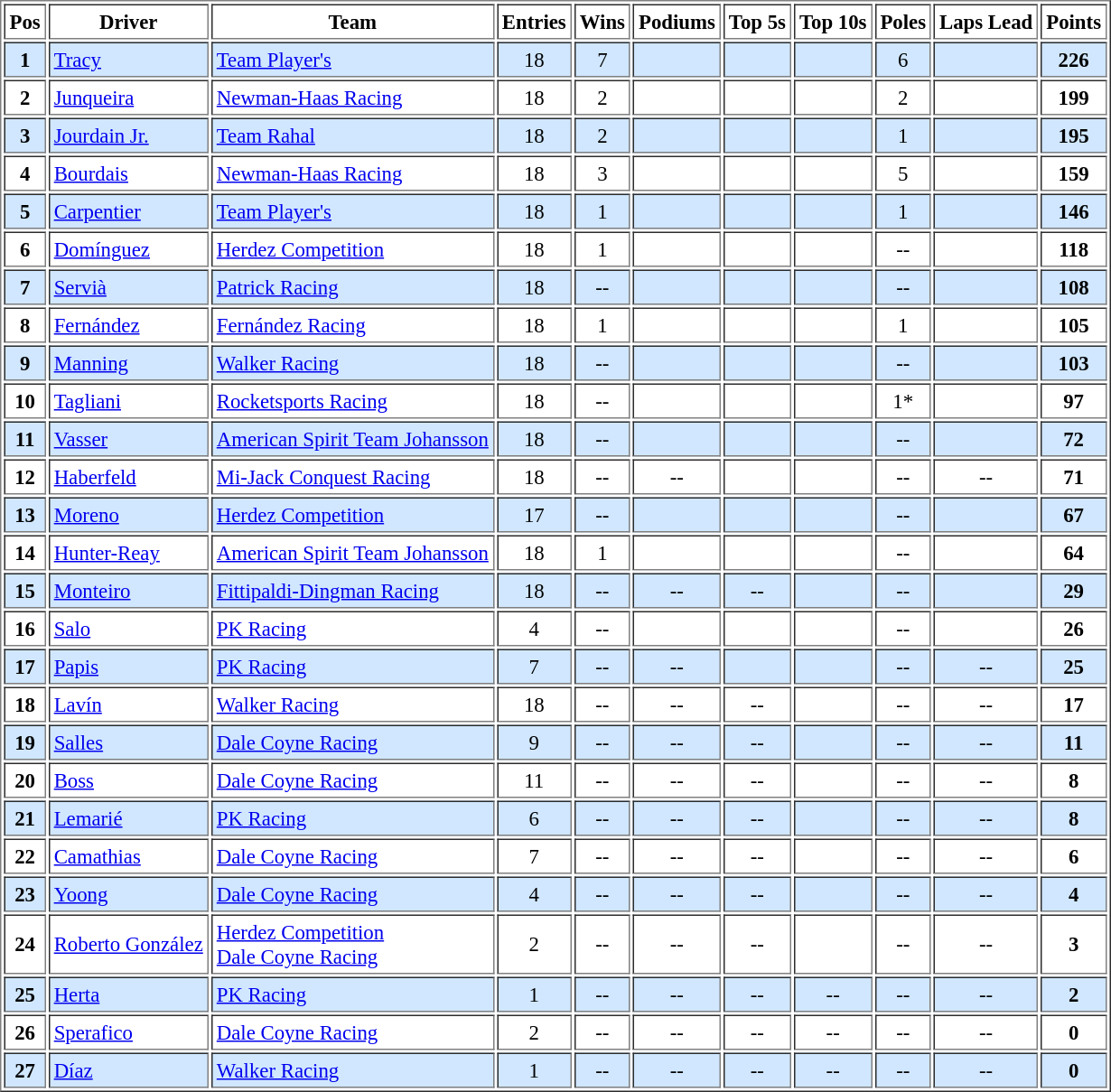<table class="toccolours sortable" style="font-size: 95%" border="1" cellpadding="3" style="border-collapse:collapse">
<tr>
<th>Pos</th>
<th>Driver</th>
<th>Team</th>
<th>Entries</th>
<th>Wins</th>
<th>Podiums</th>
<th>Top 5s</th>
<th>Top 10s</th>
<th>Poles</th>
<th>Laps Lead</th>
<th>Points</th>
</tr>
<tr style="background:#D0E7FF;">
<th>1</th>
<td> <a href='#'>Tracy</a></td>
<td> <a href='#'>Team Player's</a></td>
<td align="center">18</td>
<td align="center">7</td>
<td align="center"></td>
<td align="center"></td>
<td align="center"></td>
<td align="center">6</td>
<td align="center"></td>
<td align="center"><strong>226</strong></td>
</tr>
<tr>
<th>2</th>
<td> <a href='#'>Junqueira</a></td>
<td> <a href='#'>Newman-Haas Racing</a></td>
<td align="center">18</td>
<td align="center">2</td>
<td align="center"></td>
<td align="center"></td>
<td align="center"></td>
<td align="center">2</td>
<td align="center"></td>
<td align="center"><strong>199</strong></td>
</tr>
<tr style="background:#D0E7FF;">
<th>3</th>
<td> <a href='#'>Jourdain Jr.</a></td>
<td> <a href='#'>Team Rahal</a></td>
<td align="center">18</td>
<td align="center">2</td>
<td align="center"></td>
<td align="center"></td>
<td align="center"></td>
<td align="center">1</td>
<td align="center"></td>
<td align="center"><strong>195</strong></td>
</tr>
<tr>
<th>4</th>
<td> <a href='#'>Bourdais</a> </td>
<td> <a href='#'>Newman-Haas Racing</a></td>
<td align="center">18</td>
<td align="center">3</td>
<td align="center"></td>
<td align="center"></td>
<td align="center"></td>
<td align="center">5</td>
<td align="center"></td>
<td align="center"><strong>159</strong></td>
</tr>
<tr style="background:#D0E7FF;">
<th>5</th>
<td> <a href='#'>Carpentier</a></td>
<td> <a href='#'>Team Player's</a></td>
<td align="center">18</td>
<td align="center">1</td>
<td align="center"></td>
<td align="center"></td>
<td align="center"></td>
<td align="center">1</td>
<td align="center"></td>
<td align="center"><strong>146</strong></td>
</tr>
<tr>
<th>6</th>
<td> <a href='#'>Domínguez</a></td>
<td> <a href='#'>Herdez Competition</a></td>
<td align="center">18</td>
<td align="center">1</td>
<td align="center"></td>
<td align="center"></td>
<td align="center"></td>
<td align="center">--</td>
<td align="center"></td>
<td align="center"><strong>118</strong></td>
</tr>
<tr style="background:#D0E7FF;">
<th>7</th>
<td> <a href='#'>Servià</a></td>
<td> <a href='#'>Patrick Racing</a></td>
<td align="center">18</td>
<td align="center">--</td>
<td align="center"></td>
<td align="center"></td>
<td align="center"></td>
<td align="center">--</td>
<td align="center"></td>
<td align="center"><strong>108</strong></td>
</tr>
<tr>
<th>8</th>
<td> <a href='#'>Fernández</a></td>
<td> <a href='#'>Fernández Racing</a></td>
<td align="center">18</td>
<td align="center">1</td>
<td align="center"></td>
<td align="center"></td>
<td align="center"></td>
<td align="center">1</td>
<td align="center"></td>
<td align="center"><strong>105</strong></td>
</tr>
<tr style="background:#D0E7FF;">
<th>9</th>
<td> <a href='#'>Manning</a> </td>
<td> <a href='#'>Walker Racing</a></td>
<td align="center">18</td>
<td align="center">--</td>
<td align="center"></td>
<td align="center"></td>
<td align="center"></td>
<td align="center">--</td>
<td align="center"></td>
<td align="center"><strong>103</strong></td>
</tr>
<tr>
<th>10</th>
<td> <a href='#'>Tagliani</a></td>
<td> <a href='#'>Rocketsports Racing</a></td>
<td align="center">18</td>
<td align="center">--</td>
<td align="center"></td>
<td align="center"></td>
<td align="center"></td>
<td align="center">1*</td>
<td align="center"></td>
<td align="center"><strong>97</strong></td>
</tr>
<tr style="background:#D0E7FF;">
<th>11</th>
<td> <a href='#'>Vasser</a></td>
<td> <a href='#'>American Spirit Team Johansson</a></td>
<td align="center">18</td>
<td align="center">--</td>
<td align="center"></td>
<td align="center"></td>
<td align="center"></td>
<td align="center">--</td>
<td align="center"></td>
<td align="center"><strong>72</strong></td>
</tr>
<tr>
<th>12</th>
<td> <a href='#'>Haberfeld</a> </td>
<td> <a href='#'>Mi-Jack Conquest Racing</a></td>
<td align="center">18</td>
<td align="center">--</td>
<td align="center">--</td>
<td align="center"></td>
<td align="center"></td>
<td align="center">--</td>
<td align="center">--</td>
<td align="center"><strong>71</strong></td>
</tr>
<tr style="background:#D0E7FF;">
<th>13</th>
<td> <a href='#'>Moreno</a></td>
<td> <a href='#'>Herdez Competition</a></td>
<td align="center">17</td>
<td align="center">--</td>
<td align="center"></td>
<td align="center"></td>
<td align="center"></td>
<td align="center">--</td>
<td align="center"></td>
<td align="center"><strong>67</strong></td>
</tr>
<tr>
<th>14</th>
<td> <a href='#'>Hunter-Reay</a> </td>
<td> <a href='#'>American Spirit Team Johansson</a></td>
<td align="center">18</td>
<td align="center">1</td>
<td align="center"></td>
<td align="center"></td>
<td align="center"></td>
<td align="center">--</td>
<td align="center"></td>
<td align="center"><strong>64</strong></td>
</tr>
<tr style="background:#D0E7FF;">
<th>15</th>
<td> <a href='#'>Monteiro</a> </td>
<td> <a href='#'>Fittipaldi-Dingman Racing</a></td>
<td align="center">18</td>
<td align="center">--</td>
<td align="center">--</td>
<td align="center">--</td>
<td align="center"></td>
<td align="center">--</td>
<td align="center"></td>
<td align="center"><strong>29</strong></td>
</tr>
<tr>
<th>16</th>
<td> <a href='#'>Salo</a> </td>
<td> <a href='#'>PK Racing</a></td>
<td align="center">4</td>
<td align="center">--</td>
<td align="center"></td>
<td align="center"></td>
<td align="center"></td>
<td align="center">--</td>
<td align="center"></td>
<td align="center"><strong>26</strong></td>
</tr>
<tr style="background:#D0E7FF;">
<th>17</th>
<td> <a href='#'>Papis</a></td>
<td> <a href='#'>PK Racing</a></td>
<td align="center">7</td>
<td align="center">--</td>
<td align="center">--</td>
<td align="center"></td>
<td align="center"></td>
<td align="center">--</td>
<td align="center">--</td>
<td align="center"><strong>25</strong></td>
</tr>
<tr>
<th>18</th>
<td> <a href='#'>Lavín</a> </td>
<td> <a href='#'>Walker Racing</a></td>
<td align="center">18</td>
<td align="center">--</td>
<td align="center">--</td>
<td align="center">--</td>
<td align="center"></td>
<td align="center">--</td>
<td align="center">--</td>
<td align="center"><strong>17</strong></td>
</tr>
<tr style="background:#D0E7FF;">
<th>19</th>
<td> <a href='#'>Salles</a></td>
<td> <a href='#'>Dale Coyne Racing</a></td>
<td align="center">9</td>
<td align="center">--</td>
<td align="center">--</td>
<td align="center">--</td>
<td align="center"></td>
<td align="center">--</td>
<td align="center">--</td>
<td align="center"><strong>11</strong></td>
</tr>
<tr>
<th>20</th>
<td> <a href='#'>Boss</a> </td>
<td> <a href='#'>Dale Coyne Racing</a></td>
<td align="center">11</td>
<td align="center">--</td>
<td align="center">--</td>
<td align="center">--</td>
<td align="center"></td>
<td align="center">--</td>
<td align="center">--</td>
<td align="center"><strong>8</strong></td>
</tr>
<tr style="background:#D0E7FF;">
<th>21</th>
<td> <a href='#'>Lemarié</a> </td>
<td> <a href='#'>PK Racing</a></td>
<td align="center">6</td>
<td align="center">--</td>
<td align="center">--</td>
<td align="center">--</td>
<td align="center"></td>
<td align="center">--</td>
<td align="center">--</td>
<td align="center"><strong>8</strong></td>
</tr>
<tr>
<th>22</th>
<td> <a href='#'>Camathias</a> </td>
<td> <a href='#'>Dale Coyne Racing</a></td>
<td align="center">7</td>
<td align="center">--</td>
<td align="center">--</td>
<td align="center">--</td>
<td align="center"></td>
<td align="center">--</td>
<td align="center">--</td>
<td align="center"><strong>6</strong></td>
</tr>
<tr style="background:#D0E7FF;">
<th>23</th>
<td> <a href='#'>Yoong</a> </td>
<td> <a href='#'>Dale Coyne Racing</a></td>
<td align="center">4</td>
<td align="center">--</td>
<td align="center">--</td>
<td align="center">--</td>
<td align="center"></td>
<td align="center">--</td>
<td align="center">--</td>
<td align="center"><strong>4</strong></td>
</tr>
<tr>
<th>24</th>
<td> <a href='#'>Roberto González</a> </td>
<td> <a href='#'>Herdez Competition</a><br> <a href='#'>Dale Coyne Racing</a></td>
<td align="center">2</td>
<td align="center">--</td>
<td align="center">--</td>
<td align="center">--</td>
<td align="center"></td>
<td align="center">--</td>
<td align="center">--</td>
<td align="center"><strong>3</strong></td>
</tr>
<tr style="background:#D0E7FF;">
<th>25</th>
<td> <a href='#'>Herta</a></td>
<td> <a href='#'>PK Racing</a></td>
<td align="center">1</td>
<td align="center">--</td>
<td align="center">--</td>
<td align="center">--</td>
<td align="center">--</td>
<td align="center">--</td>
<td align="center">--</td>
<td align="center"><strong>2</strong></td>
</tr>
<tr>
<th>26</th>
<td> <a href='#'>Sperafico</a> </td>
<td> <a href='#'>Dale Coyne Racing</a></td>
<td align="center">2</td>
<td align="center">--</td>
<td align="center">--</td>
<td align="center">--</td>
<td align="center">--</td>
<td align="center">--</td>
<td align="center">--</td>
<td align="center"><strong>0</strong></td>
</tr>
<tr style="background:#D0E7FF;">
<th>27</th>
<td> <a href='#'>Díaz</a> </td>
<td> <a href='#'>Walker Racing</a></td>
<td align="center">1</td>
<td align="center">--</td>
<td align="center">--</td>
<td align="center">--</td>
<td align="center">--</td>
<td align="center">--</td>
<td align="center">--</td>
<td align="center"><strong>0</strong></td>
</tr>
</table>
